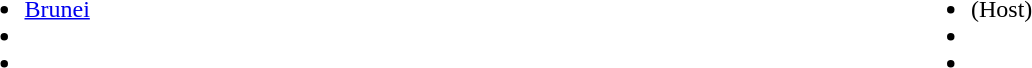<table width=100%>
<tr valign="top">
<td width=25%><br><ul><li> <a href='#'>Brunei</a></li><li></li><li></li></ul></td>
<td width=25%><br><ul><li> (Host)</li><li></li><li></li></ul></td>
</tr>
</table>
